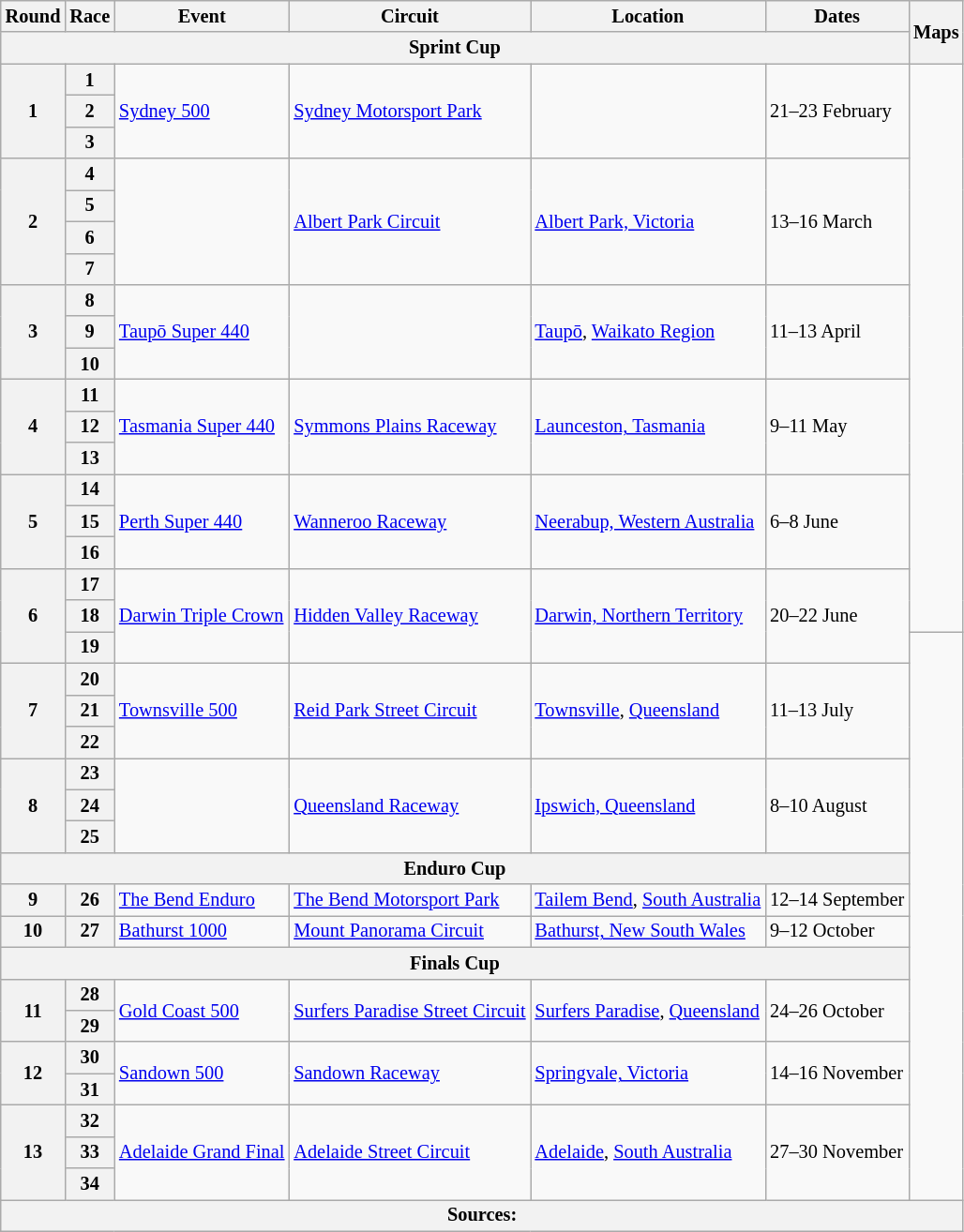<table class="wikitable" style="font-size:85%;">
<tr>
<th>Round</th>
<th>Race</th>
<th>Event</th>
<th>Circuit</th>
<th>Location</th>
<th>Dates</th>
<th rowspan="2">Maps</th>
</tr>
<tr>
<th colspan="6">Sprint Cup</th>
</tr>
<tr>
<th rowspan="3">1</th>
<th>1</th>
<td rowspan="3"><a href='#'>Sydney 500</a></td>
<td rowspan="3"> <a href='#'>Sydney Motorsport Park</a></td>
<td rowspan="3"></td>
<td rowspan="3">21–23 February</td>
<td rowspan="18"></td>
</tr>
<tr>
<th>2</th>
</tr>
<tr>
<th>3</th>
</tr>
<tr>
<th rowspan="4">2</th>
<th>4</th>
<td rowspan="4"></td>
<td rowspan="4"> <a href='#'>Albert Park Circuit</a></td>
<td rowspan="4"><a href='#'>Albert Park, Victoria</a></td>
<td rowspan="4">13–16 March</td>
</tr>
<tr>
<th>5</th>
</tr>
<tr>
<th>6</th>
</tr>
<tr>
<th>7</th>
</tr>
<tr>
<th rowspan="3">3</th>
<th>8</th>
<td rowspan="3"><a href='#'>Taupō Super 440</a></td>
<td rowspan="3"></td>
<td rowspan="3"><a href='#'>Taupō</a>, <a href='#'>Waikato Region</a></td>
<td rowspan="3">11–13 April</td>
</tr>
<tr>
<th>9</th>
</tr>
<tr>
<th>10</th>
</tr>
<tr>
<th rowspan="3">4</th>
<th>11</th>
<td rowspan="3"><a href='#'>Tasmania Super 440</a></td>
<td rowspan="3"> <a href='#'>Symmons Plains Raceway</a></td>
<td rowspan="3"><a href='#'>Launceston, Tasmania</a></td>
<td rowspan="3">9–11 May</td>
</tr>
<tr>
<th>12</th>
</tr>
<tr>
<th>13</th>
</tr>
<tr>
<th rowspan="3">5</th>
<th>14</th>
<td rowspan="3"><a href='#'>Perth Super 440</a></td>
<td rowspan="3"> <a href='#'>Wanneroo Raceway</a></td>
<td rowspan="3"><a href='#'>Neerabup, Western Australia</a></td>
<td rowspan="3">6–8 June</td>
</tr>
<tr>
<th>15</th>
</tr>
<tr>
<th>16</th>
</tr>
<tr>
<th rowspan="3">6</th>
<th>17</th>
<td rowspan="3"><a href='#'>Darwin Triple Crown</a></td>
<td rowspan="3"> <a href='#'>Hidden Valley Raceway</a></td>
<td rowspan="3"><a href='#'>Darwin, Northern Territory</a></td>
<td rowspan="3">20–22 June</td>
</tr>
<tr>
<th>18</th>
</tr>
<tr>
<th>19</th>
<td rowspan="18"></td>
</tr>
<tr>
<th rowspan="3">7</th>
<th>20</th>
<td rowspan="3"><a href='#'>Townsville 500</a></td>
<td rowspan="3"> <a href='#'>Reid Park Street Circuit</a></td>
<td rowspan="3"><a href='#'>Townsville</a>, <a href='#'>Queensland</a></td>
<td rowspan="3">11–13 July</td>
</tr>
<tr>
<th>21</th>
</tr>
<tr>
<th>22</th>
</tr>
<tr>
<th rowspan="3">8</th>
<th>23</th>
<td rowspan="3"></td>
<td rowspan="3"> <a href='#'>Queensland Raceway</a></td>
<td rowspan="3"><a href='#'>Ipswich, Queensland</a></td>
<td rowspan="3">8–10 August</td>
</tr>
<tr>
<th>24</th>
</tr>
<tr>
<th>25</th>
</tr>
<tr>
<th colspan="6">Enduro Cup</th>
</tr>
<tr>
<th>9</th>
<th>26</th>
<td><a href='#'>The Bend Enduro</a></td>
<td> <a href='#'>The Bend Motorsport Park</a></td>
<td><a href='#'>Tailem Bend</a>, <a href='#'>South Australia</a></td>
<td>12–14 September</td>
</tr>
<tr>
<th>10</th>
<th>27</th>
<td><a href='#'>Bathurst 1000</a></td>
<td> <a href='#'>Mount Panorama Circuit</a></td>
<td><a href='#'>Bathurst, New South Wales</a></td>
<td>9–12 October</td>
</tr>
<tr>
<th colspan="6">Finals Cup</th>
</tr>
<tr>
<th rowspan="2">11</th>
<th>28</th>
<td rowspan="2"><a href='#'>Gold Coast 500</a></td>
<td rowspan="2"> <a href='#'>Surfers Paradise Street Circuit</a></td>
<td rowspan="2"><a href='#'>Surfers Paradise</a>, <a href='#'>Queensland</a></td>
<td rowspan="2">24–26 October</td>
</tr>
<tr>
<th>29</th>
</tr>
<tr>
<th rowspan="2">12</th>
<th>30</th>
<td rowspan="2"><a href='#'>Sandown 500</a></td>
<td rowspan="2"> <a href='#'>Sandown Raceway</a></td>
<td rowspan="2"><a href='#'>Springvale, Victoria</a></td>
<td rowspan="2">14–16 November</td>
</tr>
<tr>
<th>31</th>
</tr>
<tr>
<th rowspan="3">13</th>
<th>32</th>
<td rowspan="3"><a href='#'>Adelaide Grand Final</a></td>
<td rowspan="3"> <a href='#'>Adelaide Street Circuit</a></td>
<td rowspan="3"><a href='#'>Adelaide</a>, <a href='#'>South Australia</a></td>
<td rowspan="3">27–30 November</td>
</tr>
<tr>
<th>33</th>
</tr>
<tr>
<th>34</th>
</tr>
<tr>
<th colspan="7">Sources:</th>
</tr>
</table>
